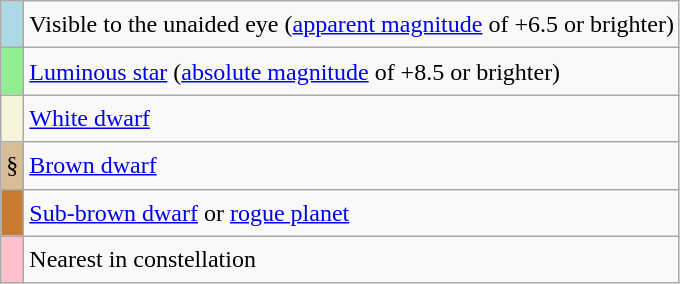<table class="wikitable sortable sticky-header-multi" style="font-size:1.00em; line-height:1.5em;">
<tr>
<td style="background-color: lightblue"></td>
<td>Visible to the unaided eye (<a href='#'>apparent magnitude</a> of +6.5 or brighter)</td>
</tr>
<tr>
<td style="background-color: lightgreen"></td>
<td><a href='#'>Luminous star</a> (<a href='#'>absolute magnitude</a> of +8.5 or brighter)</td>
</tr>
<tr>
<td style="background-color:#F5F5DC"></td>
<td><a href='#'>White dwarf</a></td>
</tr>
<tr>
<td style="background-color:#D8BD98">§</td>
<td><a href='#'>Brown dwarf</a></td>
</tr>
<tr>
<td style="background-color:#C67B30"></td>
<td><a href='#'>Sub-brown dwarf</a> or <a href='#'>rogue planet</a></td>
</tr>
<tr>
<td style="background-color: pink"></td>
<td>Nearest in constellation</td>
</tr>
</table>
